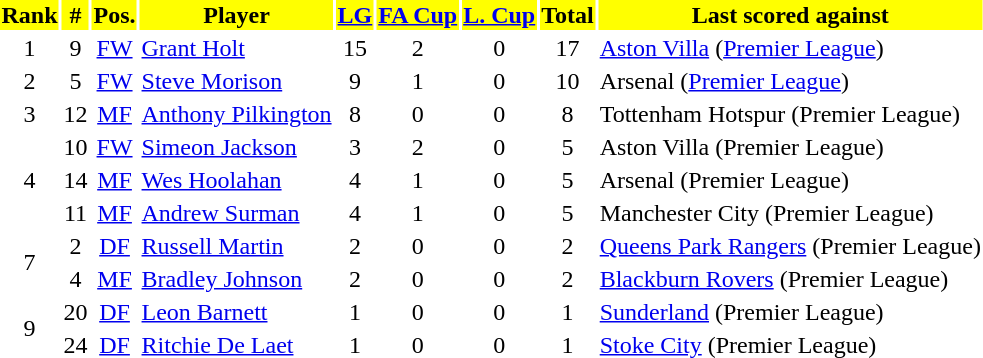<table>
<tr bgcolor=yellow>
<th><span>Rank</span></th>
<th><span>#</span></th>
<th><span>Pos.</span></th>
<th><span>Player</span></th>
<th><span><a href='#'>LG</a></span></th>
<th><span><a href='#'>FA Cup</a></span></th>
<th><span><a href='#'>L. Cup</a></span></th>
<td><span><strong>Total</strong></span></td>
<th><span>Last scored against</span></th>
</tr>
<tr>
<td align="center">1</td>
<td align="center">9</td>
<td align="center"><a href='#'>FW</a></td>
<td> <a href='#'>Grant Holt</a></td>
<td align="center">15</td>
<td align="center">2</td>
<td align="center">0</td>
<td align="center">17</td>
<td> <a href='#'>Aston Villa</a> (<a href='#'>Premier League</a>)</td>
</tr>
<tr>
<td align="center">2</td>
<td align="center">5</td>
<td align="center"><a href='#'>FW</a></td>
<td> <a href='#'>Steve Morison</a></td>
<td align="center">9</td>
<td align="center">1</td>
<td align="center">0</td>
<td align="center">10</td>
<td> Arsenal (<a href='#'>Premier League</a>)</td>
</tr>
<tr>
<td align="center">3</td>
<td align="center">12</td>
<td align="center"><a href='#'>MF</a></td>
<td> <a href='#'>Anthony Pilkington</a></td>
<td align="center">8</td>
<td align="center">0</td>
<td align="center">0</td>
<td align="center">8</td>
<td> Tottenham Hotspur (Premier League)</td>
</tr>
<tr>
<td rowspan= "3" align="center">4</td>
<td align="center">10</td>
<td align="center"><a href='#'>FW</a></td>
<td> <a href='#'>Simeon Jackson</a></td>
<td align="center">3</td>
<td align="center">2</td>
<td align="center">0</td>
<td align="center">5</td>
<td> Aston Villa (Premier League)</td>
</tr>
<tr>
<td align="center">14</td>
<td align="center"><a href='#'>MF</a></td>
<td> <a href='#'>Wes Hoolahan</a></td>
<td align="center">4</td>
<td align="center">1</td>
<td align="center">0</td>
<td align="center">5</td>
<td> Arsenal (Premier League)</td>
</tr>
<tr>
<td align="center">11</td>
<td align="center"><a href='#'>MF</a></td>
<td> <a href='#'>Andrew Surman</a></td>
<td align="center">4</td>
<td align="center">1</td>
<td align="center">0</td>
<td align="center">5</td>
<td> Manchester City (Premier League)</td>
</tr>
<tr>
<td rowspan= "2" align="center">7</td>
<td align="center">2</td>
<td align="center"><a href='#'>DF</a></td>
<td> <a href='#'>Russell Martin</a></td>
<td align="center">2</td>
<td align="center">0</td>
<td align="center">0</td>
<td align="center">2</td>
<td> <a href='#'>Queens Park Rangers</a> (Premier League)</td>
</tr>
<tr>
<td align="center">4</td>
<td align="center"><a href='#'>MF</a></td>
<td> <a href='#'>Bradley Johnson</a></td>
<td align="center">2</td>
<td align="center">0</td>
<td align="center">0</td>
<td align="center">2</td>
<td> <a href='#'>Blackburn Rovers</a> (Premier League)</td>
</tr>
<tr>
<td rowspan= "2" align="center">9</td>
<td align="center">20</td>
<td align="center"><a href='#'>DF</a></td>
<td> <a href='#'>Leon Barnett</a></td>
<td align="center">1</td>
<td align="center">0</td>
<td align="center">0</td>
<td align="center">1</td>
<td> <a href='#'>Sunderland</a> (Premier League)</td>
</tr>
<tr>
<td align="center">24</td>
<td align="center"><a href='#'>DF</a></td>
<td> <a href='#'>Ritchie De Laet</a></td>
<td align="center">1</td>
<td align="center">0</td>
<td align="center">0</td>
<td align="center">1</td>
<td> <a href='#'>Stoke City</a> (Premier League)</td>
</tr>
<tr>
</tr>
</table>
